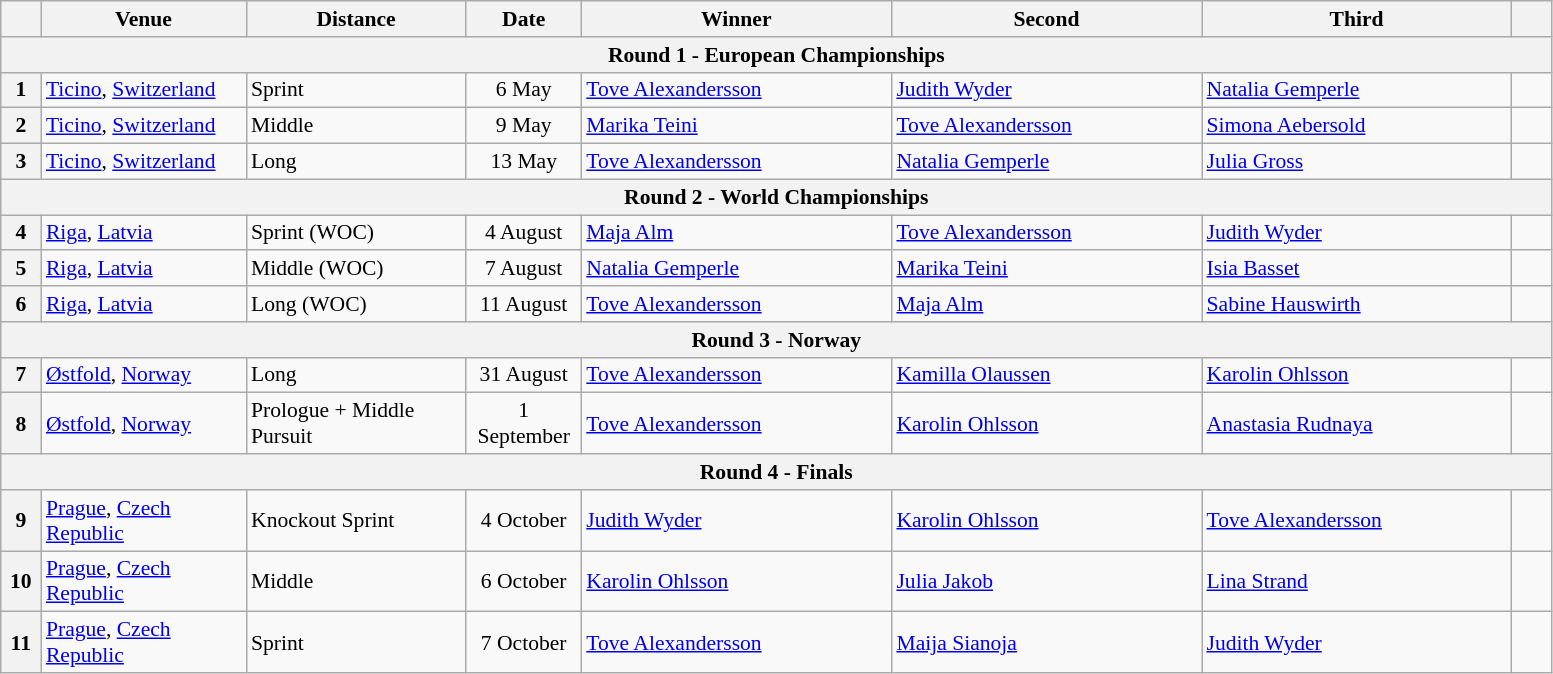<table class="wikitable" style="font-size: 90%">
<tr>
<th width="20"></th>
<th width="130">Venue</th>
<th width="140">Distance</th>
<th width="70">Date</th>
<th width="200">Winner</th>
<th width="200">Second</th>
<th width="200">Third</th>
<th width="20"></th>
</tr>
<tr>
<th colspan="8">Round 1 - European Championships</th>
</tr>
<tr>
<th>1</th>
<td> <a href='#'>Ticino</a>, <a href='#'>Switzerland</a></td>
<td>Sprint</td>
<td align=center>6 May</td>
<td> <a href='#'>Tove Alexandersson</a></td>
<td> <a href='#'>Judith Wyder</a></td>
<td> <a href='#'>Natalia Gemperle</a></td>
<td></td>
</tr>
<tr>
<th>2</th>
<td> <a href='#'>Ticino</a>, <a href='#'>Switzerland</a></td>
<td>Middle</td>
<td align=center>9 May</td>
<td> <a href='#'>Marika Teini</a></td>
<td> <a href='#'>Tove Alexandersson</a></td>
<td> <a href='#'>Simona Aebersold</a></td>
<td></td>
</tr>
<tr>
<th>3</th>
<td> <a href='#'>Ticino</a>, <a href='#'>Switzerland</a></td>
<td>Long</td>
<td align=center>13 May</td>
<td> <a href='#'>Tove Alexandersson</a></td>
<td> <a href='#'>Natalia Gemperle</a></td>
<td> <a href='#'>Julia Gross</a></td>
<td></td>
</tr>
<tr>
<th colspan="8">Round 2 - World Championships</th>
</tr>
<tr>
<th>4</th>
<td> <a href='#'>Riga</a>, <a href='#'>Latvia</a></td>
<td>Sprint (WOC)</td>
<td align=center>4 August</td>
<td> <a href='#'>Maja Alm</a></td>
<td> <a href='#'>Tove Alexandersson</a></td>
<td> <a href='#'>Judith Wyder</a></td>
<td></td>
</tr>
<tr>
<th>5</th>
<td> <a href='#'>Riga</a>, <a href='#'>Latvia</a></td>
<td>Middle (WOC)</td>
<td align=center>7 August</td>
<td> <a href='#'>Natalia Gemperle</a></td>
<td> <a href='#'>Marika Teini</a></td>
<td> <a href='#'>Isia Basset</a></td>
<td></td>
</tr>
<tr>
<th>6</th>
<td> <a href='#'>Riga</a>, <a href='#'>Latvia</a></td>
<td>Long (WOC)</td>
<td align=center>11 August</td>
<td> <a href='#'>Tove Alexandersson</a></td>
<td> <a href='#'>Maja Alm</a></td>
<td> <a href='#'>Sabine Hauswirth</a></td>
<td></td>
</tr>
<tr>
<th colspan="8">Round 3 - Norway</th>
</tr>
<tr>
<th>7</th>
<td> <a href='#'>Østfold</a>, <a href='#'>Norway</a></td>
<td>Long</td>
<td align=center>31 August</td>
<td> <a href='#'>Tove Alexandersson</a></td>
<td> <a href='#'>Kamilla Olaussen</a></td>
<td> <a href='#'>Karolin Ohlsson</a></td>
<td></td>
</tr>
<tr>
<th>8</th>
<td> <a href='#'>Østfold</a>, <a href='#'>Norway</a></td>
<td>Prologue + Middle Pursuit</td>
<td align=center>1 September</td>
<td> <a href='#'>Tove Alexandersson</a></td>
<td> <a href='#'>Karolin Ohlsson</a></td>
<td> <a href='#'>Anastasia Rudnaya</a></td>
<td></td>
</tr>
<tr>
<th colspan="8">Round 4 - Finals</th>
</tr>
<tr>
<th>9</th>
<td> <a href='#'>Prague</a>, <a href='#'>Czech Republic</a></td>
<td>Knockout Sprint</td>
<td align=center>4 October</td>
<td> <a href='#'>Judith Wyder</a></td>
<td> <a href='#'>Karolin Ohlsson</a></td>
<td> <a href='#'>Tove Alexandersson</a></td>
<td></td>
</tr>
<tr>
<th>10</th>
<td> <a href='#'>Prague</a>, <a href='#'>Czech Republic</a></td>
<td>Middle</td>
<td align=center>6 October</td>
<td> <a href='#'>Karolin Ohlsson</a></td>
<td> <a href='#'>Julia Jakob</a></td>
<td> <a href='#'>Lina Strand</a></td>
<td></td>
</tr>
<tr>
<th>11</th>
<td> <a href='#'>Prague</a>, <a href='#'>Czech Republic</a></td>
<td>Sprint</td>
<td align=center>7 October</td>
<td> <a href='#'>Tove Alexandersson</a></td>
<td> <a href='#'>Maija Sianoja</a></td>
<td> <a href='#'>Judith Wyder</a></td>
<td></td>
</tr>
</table>
